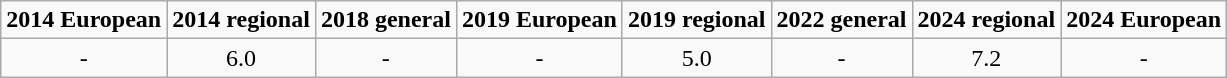<table class="wikitable" style="text-align:center">
<tr>
<td><strong>2014 European</strong></td>
<td><strong>2014 regional</strong></td>
<td><strong>2018 general</strong></td>
<td><strong>2019 European</strong></td>
<td><strong>2019 regional</strong></td>
<td><strong>2022 general</strong></td>
<td><strong>2024 regional</strong></td>
<td><strong>2024 European</strong></td>
</tr>
<tr>
<td>-</td>
<td>6.0</td>
<td>-</td>
<td>-</td>
<td>5.0</td>
<td>-</td>
<td>7.2</td>
<td>-</td>
</tr>
</table>
